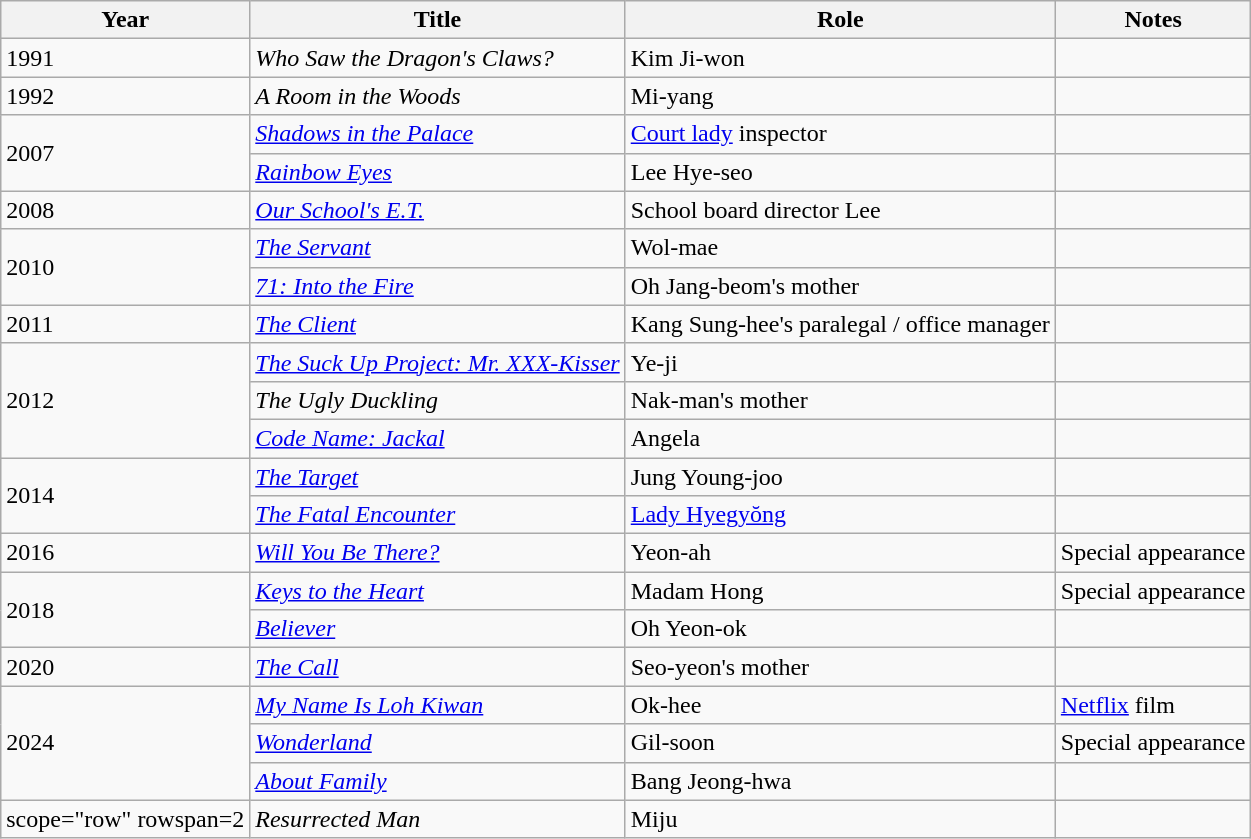<table class="wikitable sortable">
<tr>
<th>Year</th>
<th>Title</th>
<th>Role</th>
<th class="unsortable">Notes</th>
</tr>
<tr>
<td>1991</td>
<td><em>Who Saw the Dragon's Claws?</em> </td>
<td>Kim Ji-won</td>
<td></td>
</tr>
<tr>
<td>1992</td>
<td><em>A Room in the Woods</em></td>
<td>Mi-yang</td>
<td></td>
</tr>
<tr>
<td rowspan=2>2007</td>
<td><em><a href='#'>Shadows in the Palace</a></em></td>
<td><a href='#'>Court lady</a> inspector</td>
<td></td>
</tr>
<tr>
<td><em><a href='#'>Rainbow Eyes</a></em></td>
<td>Lee Hye-seo</td>
<td></td>
</tr>
<tr>
<td>2008</td>
<td><em><a href='#'>Our School's E.T.</a></em></td>
<td>School board director Lee</td>
<td></td>
</tr>
<tr>
<td rowspan=2>2010</td>
<td><em><a href='#'>The Servant</a></em></td>
<td>Wol-mae</td>
<td></td>
</tr>
<tr>
<td><em><a href='#'>71: Into the Fire</a></em></td>
<td>Oh Jang-beom's mother</td>
<td></td>
</tr>
<tr>
<td>2011</td>
<td><em><a href='#'>The Client</a></em></td>
<td>Kang Sung-hee's paralegal / office manager</td>
<td></td>
</tr>
<tr>
<td rowspan=3>2012</td>
<td><em><a href='#'>The Suck Up Project: Mr. XXX-Kisser</a></em></td>
<td>Ye-ji</td>
<td></td>
</tr>
<tr>
<td><em>The Ugly Duckling</em></td>
<td>Nak-man's mother</td>
<td></td>
</tr>
<tr>
<td><em><a href='#'>Code Name: Jackal</a></em></td>
<td>Angela</td>
<td></td>
</tr>
<tr>
<td rowspan=2>2014</td>
<td><em><a href='#'>The Target</a></em></td>
<td>Jung Young-joo</td>
<td></td>
</tr>
<tr>
<td><em><a href='#'>The Fatal Encounter</a></em></td>
<td><a href='#'>Lady Hyegyŏng</a></td>
<td></td>
</tr>
<tr>
<td>2016</td>
<td><em><a href='#'>Will You Be There?</a></em></td>
<td>Yeon-ah</td>
<td>Special appearance</td>
</tr>
<tr>
<td rowspan=2>2018</td>
<td><em><a href='#'>Keys to the Heart</a></em></td>
<td>Madam Hong</td>
<td>Special appearance</td>
</tr>
<tr>
<td><em><a href='#'>Believer</a></em></td>
<td>Oh Yeon-ok</td>
<td></td>
</tr>
<tr>
<td>2020</td>
<td><em><a href='#'>The Call</a></em></td>
<td>Seo-yeon's mother</td>
<td></td>
</tr>
<tr>
<td rowspan="3">2024</td>
<td><em><a href='#'>My Name Is Loh Kiwan</a></em></td>
<td>Ok-hee</td>
<td><a href='#'>Netflix</a> film</td>
</tr>
<tr>
<td><em><a href='#'>Wonderland</a></em></td>
<td>Gil-soon</td>
<td>Special appearance</td>
</tr>
<tr>
<td><em><a href='#'>About Family</a></em></td>
<td>Bang Jeong-hwa</td>
<td></td>
</tr>
<tr>
<td>scope="row" rowspan=2 </td>
<td><em>Resurrected Man</em></td>
<td>Miju</td>
<td></td>
</tr>
</table>
